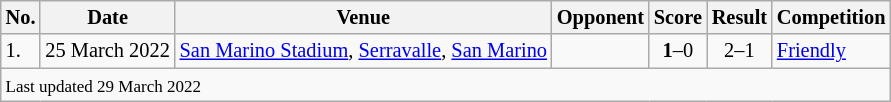<table class="wikitable" style="font-size:85%;">
<tr>
<th>No.</th>
<th>Date</th>
<th>Venue</th>
<th>Opponent</th>
<th>Score</th>
<th>Result</th>
<th>Competition</th>
</tr>
<tr>
<td>1.</td>
<td>25 March 2022</td>
<td><a href='#'>San Marino Stadium</a>, <a href='#'>Serravalle</a>, <a href='#'>San Marino</a></td>
<td></td>
<td align=center><strong>1</strong>–0</td>
<td align=center>2–1</td>
<td><a href='#'>Friendly</a></td>
</tr>
<tr>
<td colspan="7"><small>Last updated 29 March 2022</small></td>
</tr>
</table>
